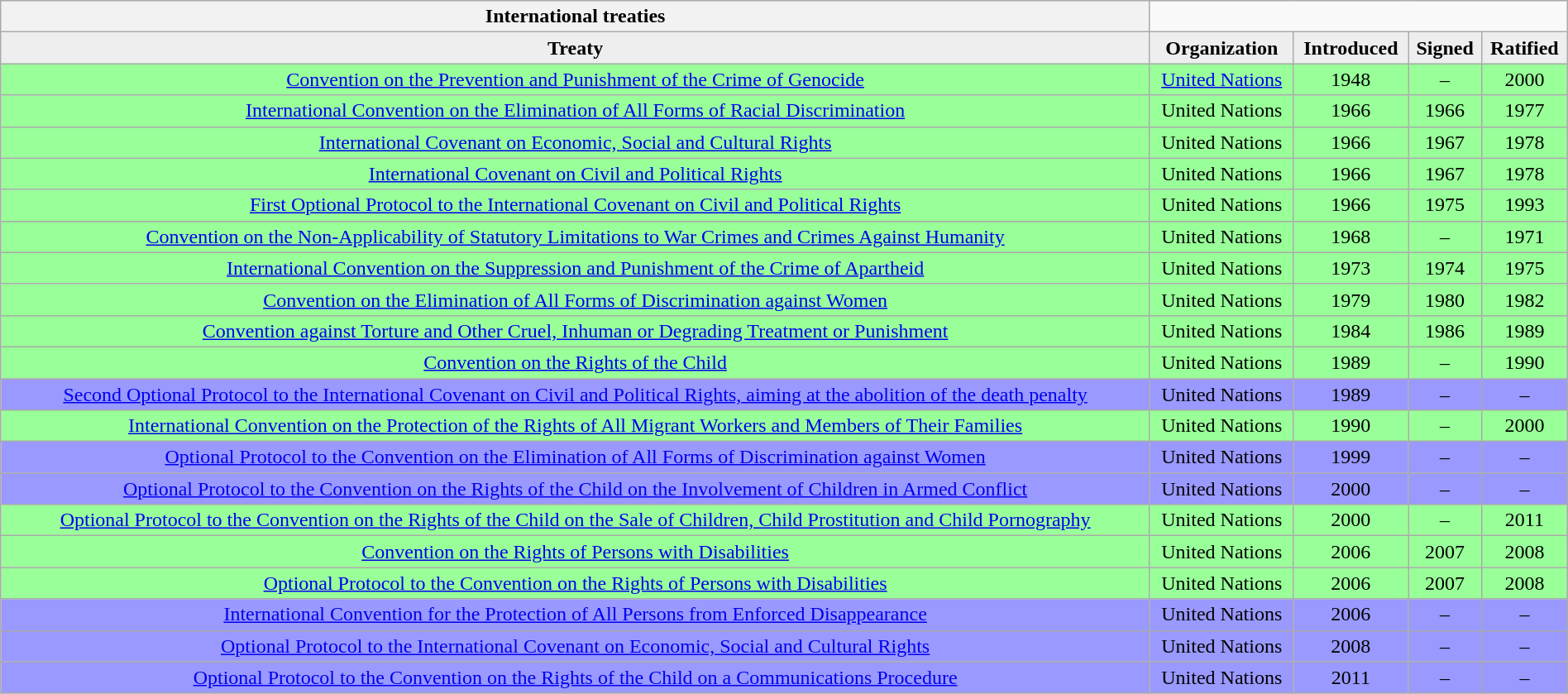<table class="wikitable collapsible collapsed sortable" width=100% style="border-collapse:collapse;">
<tr>
<th>International treaties</th>
</tr>
<tr style="background:#eee; font-weight:bold; text-align:center;">
<td>Treaty</td>
<td>Organization</td>
<td>Introduced</td>
<td>Signed</td>
<td>Ratified</td>
</tr>
<tr align=center>
<td style="background:#9f9; align=left"><a href='#'>Convention on the Prevention and Punishment of the Crime of Genocide</a></td>
<td style="background:#9f9;"><a href='#'>United Nations</a></td>
<td style="background:#9f9;">1948</td>
<td style="background:#9f9;">–</td>
<td style="background:#9f9;">2000</td>
</tr>
<tr align=center>
<td style="background:#9f9; align=left"><a href='#'>International Convention on the Elimination of All Forms of Racial Discrimination</a></td>
<td style="background:#9f9;">United Nations</td>
<td style="background:#9f9;">1966</td>
<td style="background:#9f9;">1966</td>
<td style="background:#9f9;">1977</td>
</tr>
<tr align=center>
<td style="background:#9f9; align=left"><a href='#'>International Covenant on Economic, Social and Cultural Rights</a></td>
<td style="background:#9f9;">United Nations</td>
<td style="background:#9f9;">1966</td>
<td style="background:#9f9;">1967</td>
<td style="background:#9f9;">1978</td>
</tr>
<tr align=center>
<td style="background:#9f9; align=left"><a href='#'>International Covenant on Civil and Political Rights</a></td>
<td style="background:#9f9;">United Nations</td>
<td style="background:#9f9;">1966</td>
<td style="background:#9f9;">1967</td>
<td style="background:#9f9;">1978</td>
</tr>
<tr align=center>
<td style="background:#9f9; align=left"><a href='#'>First Optional Protocol to the International Covenant on Civil and Political Rights</a></td>
<td style="background:#9f9;">United Nations</td>
<td style="background:#9f9;">1966</td>
<td style="background:#9f9;">1975</td>
<td style="background:#9f9;">1993</td>
</tr>
<tr align=center>
<td style="background:#9f9; align=left"><a href='#'>Convention on the Non-Applicability of Statutory Limitations to War Crimes and Crimes Against Humanity</a></td>
<td style="background:#9f9;">United Nations</td>
<td style="background:#9f9;">1968</td>
<td style="background:#9f9;">–</td>
<td style="background:#9f9;">1971</td>
</tr>
<tr align=center>
<td style="background:#9f9; align=left"><a href='#'>International Convention on the Suppression and Punishment of the Crime of Apartheid</a></td>
<td style="background:#9f9;">United Nations</td>
<td style="background:#9f9;">1973</td>
<td style="background:#9f9;">1974</td>
<td style="background:#9f9;">1975</td>
</tr>
<tr align=center>
<td style="background:#9f9; align=left"><a href='#'>Convention on the Elimination of All Forms of Discrimination against Women</a></td>
<td style="background:#9f9;">United Nations</td>
<td style="background:#9f9;">1979</td>
<td style="background:#9f9;">1980</td>
<td style="background:#9f9;">1982</td>
</tr>
<tr align=center>
<td style="background:#9f9; align=left"><a href='#'>Convention against Torture and Other Cruel, Inhuman or Degrading Treatment or Punishment</a></td>
<td style="background:#9f9;">United Nations</td>
<td style="background:#9f9;">1984</td>
<td style="background:#9f9;">1986</td>
<td style="background:#9f9;">1989</td>
</tr>
<tr align=center>
<td style="background:#9f9; align=left"><a href='#'>Convention on the Rights of the Child</a></td>
<td style="background:#9f9;">United Nations</td>
<td style="background:#9f9;">1989</td>
<td style="background:#9f9;">–</td>
<td style="background:#9f9;">1990</td>
</tr>
<tr align=center>
<td style="background:#99f; align=left"><a href='#'>Second Optional Protocol to the International Covenant on Civil and Political Rights, aiming at the abolition of the death penalty</a></td>
<td style="background:#99f;">United Nations</td>
<td style="background:#99f;">1989</td>
<td style="background:#99f;">–</td>
<td style="background:#99f;">–</td>
</tr>
<tr align=center>
<td style="background:#9f9; align=left"><a href='#'>International Convention on the Protection of the Rights of All Migrant Workers and Members of Their Families</a></td>
<td style="background:#9f9;">United Nations</td>
<td style="background:#9f9;">1990</td>
<td style="background:#9f9;">–</td>
<td style="background:#9f9;">2000</td>
</tr>
<tr align=center>
<td style="background:#99f; align=left"><a href='#'>Optional Protocol to the Convention on the Elimination of All Forms of Discrimination against Women</a></td>
<td style="background:#99f;">United Nations</td>
<td style="background:#99f;">1999</td>
<td style="background:#99f;">–</td>
<td style="background:#99f;">–</td>
</tr>
<tr align=center>
<td style="background:#99f; align=left"><a href='#'>Optional Protocol to the Convention on the Rights of the Child on the Involvement of Children in Armed Conflict</a></td>
<td style="background:#99f;">United Nations</td>
<td style="background:#99f;">2000</td>
<td style="background:#99f;">–</td>
<td style="background:#99f;">–</td>
</tr>
<tr align=center>
<td style="background:#9f9; align=left"><a href='#'>Optional Protocol to the Convention on the Rights of the Child on the Sale of Children, Child Prostitution and Child Pornography</a></td>
<td style="background:#9f9;">United Nations</td>
<td style="background:#9f9;">2000</td>
<td style="background:#9f9;">–</td>
<td style="background:#9f9;">2011</td>
</tr>
<tr align=center>
<td style="background:#9f9; align=left"><a href='#'>Convention on the Rights of Persons with Disabilities</a></td>
<td style="background:#9f9;">United Nations</td>
<td style="background:#9f9;">2006</td>
<td style="background:#9f9;">2007</td>
<td style="background:#9f9;">2008</td>
</tr>
<tr align=center>
<td style="background:#9f9; align=left"><a href='#'>Optional Protocol to the Convention on the Rights of Persons with Disabilities</a></td>
<td style="background:#9f9;">United Nations</td>
<td style="background:#9f9;">2006</td>
<td style="background:#9f9;">2007</td>
<td style="background:#9f9;">2008</td>
</tr>
<tr align=center>
<td style="background:#99f; align=left"><a href='#'>International Convention for the Protection of All Persons from Enforced Disappearance</a></td>
<td style="background:#99f;">United Nations</td>
<td style="background:#99f;">2006</td>
<td style="background:#99f;">–</td>
<td style="background:#99f;">–</td>
</tr>
<tr align=center>
<td style="background:#99f; align=left"><a href='#'>Optional Protocol to the International Covenant on Economic, Social and Cultural Rights</a></td>
<td style="background:#99f;">United Nations</td>
<td style="background:#99f;">2008</td>
<td style="background:#99f;">–</td>
<td style="background:#99f;">–</td>
</tr>
<tr align=center>
<td style="background:#99f; align=left"><a href='#'>Optional Protocol to the Convention on the Rights of the Child on a Communications Procedure</a></td>
<td style="background:#99f;">United Nations</td>
<td style="background:#99f;">2011</td>
<td style="background:#99f;">–</td>
<td style="background:#99f;">–</td>
</tr>
</table>
